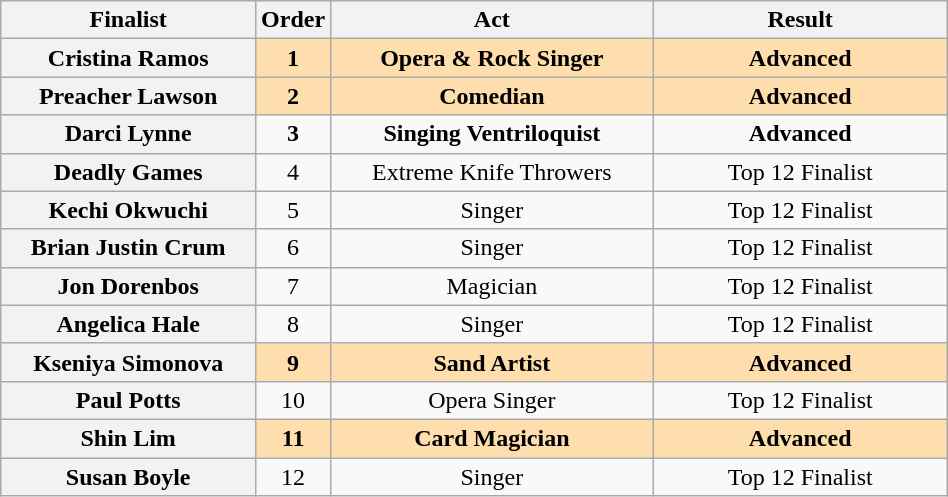<table class="wikitable plainrowheaders sortable" style="text-align:center" width="50%;">
<tr>
<th scope="col" class="unsortable" style="width:19em;">Finalist</th>
<th scope="col" style="width:1em;">Order</th>
<th scope="col" class="unsortable" style="width:24em;">Act</th>
<th scope="col" style="width:23em;">Result</th>
</tr>
<tr style="background:NavajoWhite;">
<th scope="row"><strong>Cristina Ramos</strong></th>
<td><strong>1</strong></td>
<td><strong>Opera & Rock Singer</strong></td>
<td><strong>Advanced</strong></td>
</tr>
<tr style="background:NavajoWhite;">
<th scope="row"><strong>Preacher Lawson</strong></th>
<td><strong>2</strong></td>
<td><strong>Comedian</strong></td>
<td><strong>Advanced</strong></td>
</tr>
<tr -style="background:NavajoWhite;">
<th scope="row"><strong>Darci Lynne</strong></th>
<td><strong>3</strong></td>
<td><strong>Singing Ventriloquist</strong></td>
<td><strong>Advanced</strong></td>
</tr>
<tr>
<th scope="row">Deadly Games</th>
<td>4</td>
<td>Extreme Knife Throwers</td>
<td>Top 12 Finalist</td>
</tr>
<tr>
<th scope="row">Kechi Okwuchi</th>
<td>5</td>
<td>Singer</td>
<td>Top 12 Finalist</td>
</tr>
<tr>
<th scope="row">Brian Justin Crum</th>
<td>6</td>
<td>Singer</td>
<td>Top 12 Finalist</td>
</tr>
<tr>
<th scope="row">Jon Dorenbos</th>
<td>7</td>
<td>Magician</td>
<td>Top 12 Finalist</td>
</tr>
<tr>
<th scope="row">Angelica Hale</th>
<td>8</td>
<td>Singer</td>
<td>Top 12 Finalist</td>
</tr>
<tr style="background:NavajoWhite;">
<th scope="row"><strong>Kseniya Simonova</strong></th>
<td><strong>9</strong></td>
<td><strong>Sand Artist</strong></td>
<td><strong>Advanced</strong></td>
</tr>
<tr>
<th scope="row">Paul Potts</th>
<td>10</td>
<td>Opera Singer</td>
<td>Top 12 Finalist</td>
</tr>
<tr style="background:NavajoWhite;">
<th scope="row"><strong>Shin Lim</strong></th>
<td><strong>11</strong></td>
<td><strong>Card Magician</strong></td>
<td><strong>Advanced</strong></td>
</tr>
<tr>
<th scope="row">Susan Boyle</th>
<td>12</td>
<td>Singer</td>
<td>Top 12 Finalist</td>
</tr>
</table>
